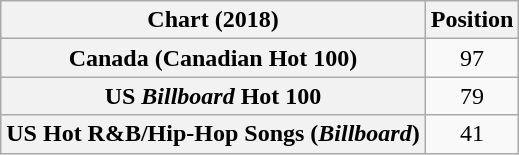<table class="wikitable sortable plainrowheaders" style="text-align:center">
<tr>
<th scope="col">Chart (2018)</th>
<th scope="col">Position</th>
</tr>
<tr>
<th scope="row">Canada (Canadian Hot 100)</th>
<td>97</td>
</tr>
<tr>
<th scope="row">US <em>Billboard</em> Hot 100</th>
<td>79</td>
</tr>
<tr>
<th scope="row">US Hot R&B/Hip-Hop Songs (<em>Billboard</em>)</th>
<td>41</td>
</tr>
</table>
